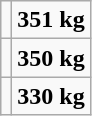<table class="wikitable">
<tr>
<td></td>
<td align=center><strong>351 kg</strong></td>
</tr>
<tr>
<td></td>
<td align=center><strong>350 kg</strong></td>
</tr>
<tr>
<td></td>
<td align=center><strong>330 kg</strong></td>
</tr>
</table>
